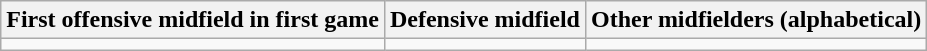<table class="wikitable">
<tr ;>
<th>First offensive midfield in first game</th>
<th>Defensive midfield</th>
<th>Other midfielders (alphabetical)</th>
</tr>
<tr>
<td></td>
<td></td>
<td></td>
</tr>
</table>
